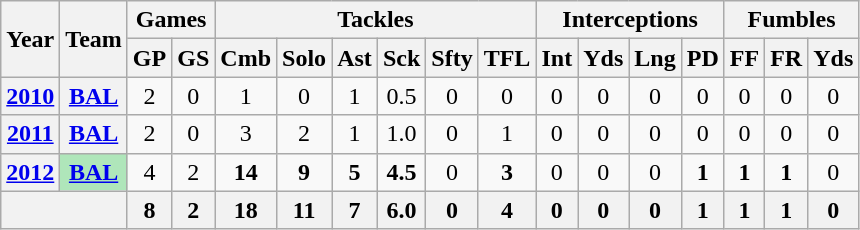<table class= "wikitable" style="text-align: center;">
<tr>
<th rowspan="2">Year</th>
<th rowspan="2">Team</th>
<th colspan="2">Games</th>
<th colspan="6">Tackles</th>
<th colspan="4">Interceptions</th>
<th colspan="3">Fumbles</th>
</tr>
<tr>
<th>GP</th>
<th>GS</th>
<th>Cmb</th>
<th>Solo</th>
<th>Ast</th>
<th>Sck</th>
<th>Sfty</th>
<th>TFL</th>
<th>Int</th>
<th>Yds</th>
<th>Lng</th>
<th>PD</th>
<th>FF</th>
<th>FR</th>
<th>Yds</th>
</tr>
<tr>
<th><a href='#'>2010</a></th>
<th><a href='#'>BAL</a></th>
<td>2</td>
<td>0</td>
<td>1</td>
<td>0</td>
<td>1</td>
<td>0.5</td>
<td>0</td>
<td>0</td>
<td>0</td>
<td>0</td>
<td>0</td>
<td>0</td>
<td>0</td>
<td>0</td>
<td>0</td>
</tr>
<tr>
<th><a href='#'>2011</a></th>
<th><a href='#'>BAL</a></th>
<td>2</td>
<td>0</td>
<td>3</td>
<td>2</td>
<td>1</td>
<td>1.0</td>
<td>0</td>
<td>1</td>
<td>0</td>
<td>0</td>
<td>0</td>
<td>0</td>
<td>0</td>
<td>0</td>
<td>0</td>
</tr>
<tr>
<th><a href='#'>2012</a></th>
<th style="background:#afe6ba;"><a href='#'>BAL</a></th>
<td>4</td>
<td>2</td>
<td><strong>14</strong></td>
<td><strong>9</strong></td>
<td><strong>5</strong></td>
<td><strong>4.5</strong></td>
<td>0</td>
<td><strong>3</strong></td>
<td>0</td>
<td>0</td>
<td>0</td>
<td><strong>1</strong></td>
<td><strong>1</strong></td>
<td><strong>1</strong></td>
<td>0</td>
</tr>
<tr>
<th colspan="2"></th>
<th>8</th>
<th>2</th>
<th>18</th>
<th>11</th>
<th>7</th>
<th>6.0</th>
<th>0</th>
<th>4</th>
<th>0</th>
<th>0</th>
<th>0</th>
<th>1</th>
<th>1</th>
<th>1</th>
<th>0</th>
</tr>
</table>
